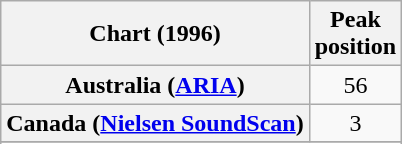<table class="wikitable sortable plainrowheaders" style="text-align:center">
<tr>
<th scope="col">Chart (1996)</th>
<th scope="col">Peak<br>position</th>
</tr>
<tr>
<th scope="row">Australia (<a href='#'>ARIA</a>)</th>
<td>56</td>
</tr>
<tr>
<th scope="row">Canada (<a href='#'>Nielsen SoundScan</a>)</th>
<td>3</td>
</tr>
<tr>
</tr>
<tr>
</tr>
<tr>
</tr>
<tr>
</tr>
<tr>
</tr>
<tr>
</tr>
<tr>
</tr>
<tr>
</tr>
<tr>
</tr>
<tr>
</tr>
<tr>
</tr>
<tr>
</tr>
<tr>
</tr>
<tr>
</tr>
<tr>
</tr>
</table>
